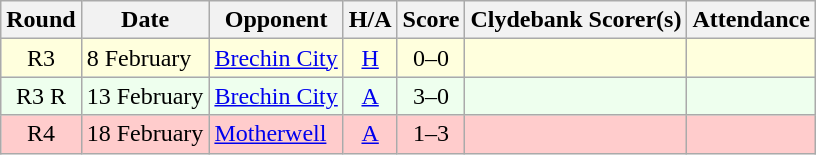<table class="wikitable" style="text-align:center">
<tr>
<th>Round</th>
<th>Date</th>
<th>Opponent</th>
<th>H/A</th>
<th>Score</th>
<th>Clydebank Scorer(s)</th>
<th>Attendance</th>
</tr>
<tr bgcolor=#FFFFDD>
<td>R3</td>
<td align=left>8 February</td>
<td align=left><a href='#'>Brechin City</a></td>
<td><a href='#'>H</a></td>
<td>0–0</td>
<td align=left></td>
<td></td>
</tr>
<tr bgcolor=#EEFFEE>
<td>R3 R</td>
<td align=left>13 February</td>
<td align=left><a href='#'>Brechin City</a></td>
<td><a href='#'>A</a></td>
<td>3–0</td>
<td align=left></td>
<td></td>
</tr>
<tr bgcolor=#FFCCCC>
<td>R4</td>
<td align=left>18 February</td>
<td align=left><a href='#'>Motherwell</a></td>
<td><a href='#'>A</a></td>
<td>1–3</td>
<td align=left></td>
<td></td>
</tr>
</table>
